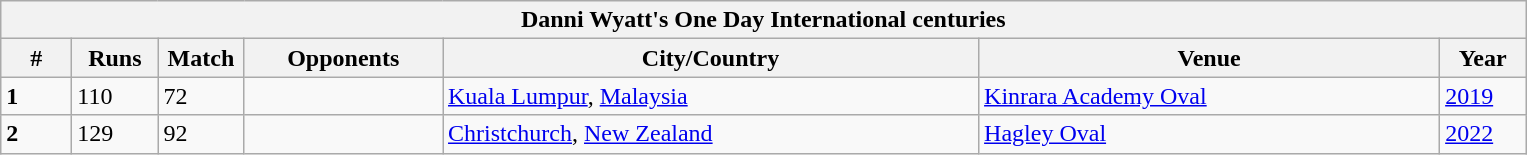<table class="wikitable">
<tr>
<th colspan="7">Danni Wyatt's One Day International centuries</th>
</tr>
<tr>
<th style="width:40px;">#</th>
<th style="width:50px;">Runs</th>
<th style="width:50px;">Match</th>
<th style="width:125px;">Opponents</th>
<th style="width:350px;">City/Country</th>
<th style="width:300px;">Venue</th>
<th style="width:50px;">Year</th>
</tr>
<tr>
<td><strong>1</strong></td>
<td>110</td>
<td>72</td>
<td></td>
<td> <a href='#'>Kuala Lumpur</a>, <a href='#'>Malaysia</a></td>
<td><a href='#'>Kinrara Academy Oval</a></td>
<td><a href='#'>2019</a></td>
</tr>
<tr>
<td><strong>2</strong></td>
<td>129</td>
<td>92</td>
<td></td>
<td> <a href='#'>Christchurch</a>, <a href='#'>New Zealand</a></td>
<td><a href='#'>Hagley Oval</a></td>
<td><a href='#'>2022</a></td>
</tr>
</table>
